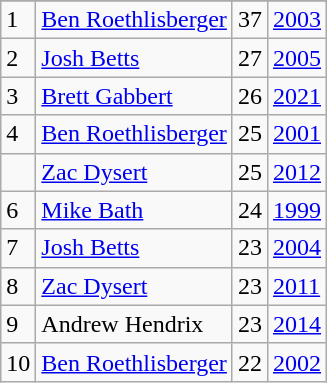<table class="wikitable">
<tr>
</tr>
<tr>
<td>1</td>
<td><a href='#'>Ben Roethlisberger</a></td>
<td>37</td>
<td><a href='#'>2003</a></td>
</tr>
<tr>
<td>2</td>
<td><a href='#'>Josh Betts</a></td>
<td>27</td>
<td><a href='#'>2005</a></td>
</tr>
<tr>
<td>3</td>
<td><a href='#'>Brett Gabbert</a></td>
<td>26</td>
<td><a href='#'>2021</a></td>
</tr>
<tr>
<td>4</td>
<td><a href='#'>Ben Roethlisberger</a></td>
<td>25</td>
<td><a href='#'>2001</a></td>
</tr>
<tr>
<td></td>
<td><a href='#'>Zac Dysert</a></td>
<td>25</td>
<td><a href='#'>2012</a></td>
</tr>
<tr>
<td>6</td>
<td><a href='#'>Mike Bath</a></td>
<td>24</td>
<td><a href='#'>1999</a></td>
</tr>
<tr>
<td>7</td>
<td><a href='#'>Josh Betts</a></td>
<td>23</td>
<td><a href='#'>2004</a></td>
</tr>
<tr>
<td>8</td>
<td><a href='#'>Zac Dysert</a></td>
<td>23</td>
<td><a href='#'>2011</a></td>
</tr>
<tr>
<td>9</td>
<td>Andrew Hendrix</td>
<td>23</td>
<td><a href='#'>2014</a></td>
</tr>
<tr>
<td>10</td>
<td><a href='#'>Ben Roethlisberger</a></td>
<td>22</td>
<td><a href='#'>2002</a></td>
</tr>
</table>
